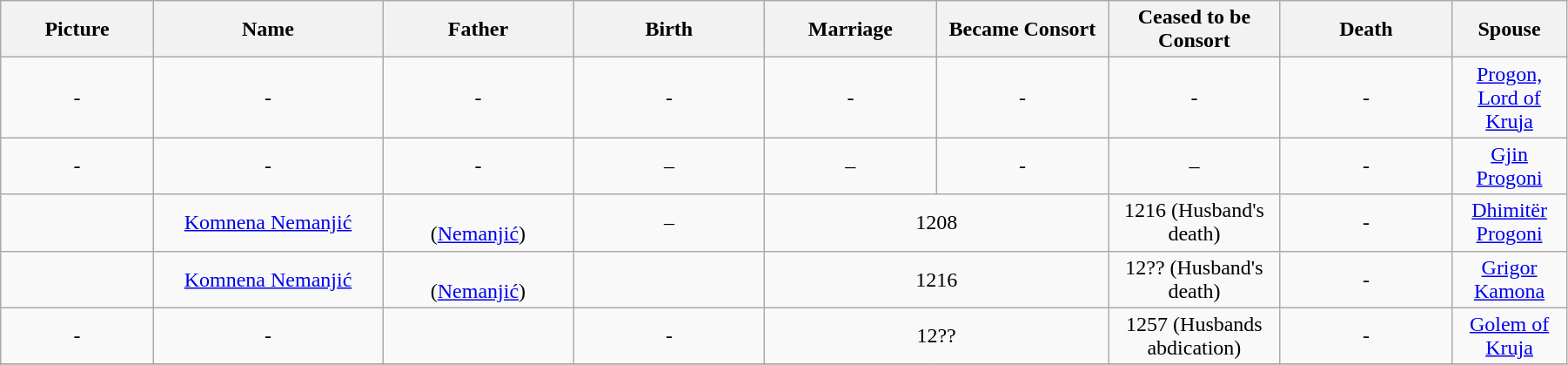<table width=95% class="wikitable">
<tr>
<th width = "8%">Picture</th>
<th width = "12%">Name</th>
<th width = "10%">Father</th>
<th width = "10%">Birth</th>
<th width = "9%">Marriage</th>
<th width = "9%">Became Consort</th>
<th width = "9%">Ceased to be Consort</th>
<th width = "9%">Death</th>
<th width = "6%">Spouse</th>
</tr>
<tr>
<td align="center">-</td>
<td align="center">-</td>
<td align="center">-</td>
<td align="center">-</td>
<td align="center">-</td>
<td align="center">-</td>
<td align="center">-</td>
<td align="center">-</td>
<td align="center"><a href='#'>Progon, Lord of Kruja</a></td>
</tr>
<tr>
<td align="center">-</td>
<td align="center">-</td>
<td align="center">-</td>
<td align="center">–</td>
<td align="center">–</td>
<td align="center">-</td>
<td align="center">–</td>
<td align="center">-</td>
<td align="center"><a href='#'>Gjin Progoni</a></td>
</tr>
<tr>
<td align="center"></td>
<td align="center"><a href='#'>Komnena Nemanjić</a></td>
<td align="center"><br>(<a href='#'>Nemanjić</a>)</td>
<td align="center">–</td>
<td align=center colspan=2>1208</td>
<td align="center">1216 (Husband's death)</td>
<td align="center">-</td>
<td align="center"><a href='#'>Dhimitër Progoni</a></td>
</tr>
<tr>
<td align="center"></td>
<td align="center"><a href='#'>Komnena Nemanjić</a></td>
<td align="center"><br>(<a href='#'>Nemanjić</a>)</td>
<td align="center"></td>
<td align=center colspan=2>1216</td>
<td align="center">12?? (Husband's death)</td>
<td align="center">-</td>
<td align="center"><a href='#'>Grigor Kamona</a></td>
</tr>
<tr>
<td align="center">-</td>
<td align="center">-</td>
<td align="center"></td>
<td align="center">-</td>
<td align=center colspan=2>12??</td>
<td align="center">1257 (Husbands abdication)</td>
<td align="center">-</td>
<td align="center"><a href='#'>Golem of Kruja</a></td>
</tr>
<tr>
</tr>
</table>
